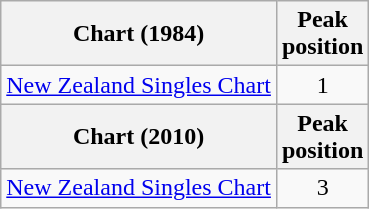<table class="wikitable">
<tr>
<th>Chart (1984)</th>
<th>Peak<br>position</th>
</tr>
<tr>
<td><a href='#'>New Zealand Singles Chart</a></td>
<td style="text-align:center;">1</td>
</tr>
<tr>
<th>Chart (2010)</th>
<th>Peak<br>position</th>
</tr>
<tr>
<td><a href='#'>New Zealand Singles Chart</a></td>
<td style="text-align:center;">3</td>
</tr>
</table>
